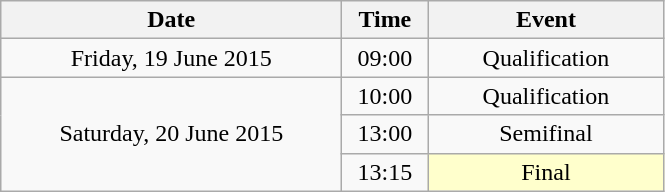<table class = "wikitable" style="text-align:center;">
<tr>
<th width=220>Date</th>
<th width=50>Time</th>
<th width=150>Event</th>
</tr>
<tr>
<td>Friday, 19 June 2015</td>
<td>09:00</td>
<td>Qualification</td>
</tr>
<tr>
<td rowspan=3>Saturday, 20 June 2015</td>
<td>10:00</td>
<td>Qualification</td>
</tr>
<tr>
<td>13:00</td>
<td>Semifinal</td>
</tr>
<tr>
<td>13:15</td>
<td bgcolor=ffffcc>Final</td>
</tr>
</table>
